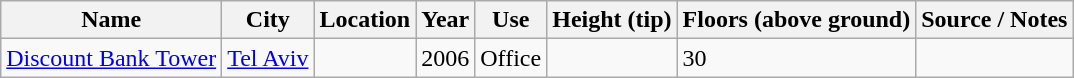<table class="wikitable sortable">
<tr>
<th>Name</th>
<th>City</th>
<th>Location</th>
<th>Year</th>
<th>Use</th>
<th>Height (tip)</th>
<th>Floors (above ground)</th>
<th>Source / Notes</th>
</tr>
<tr>
<td><a href='#'>Discount Bank Tower</a></td>
<td><a href='#'>Tel Aviv</a></td>
<td></td>
<td>2006</td>
<td>Office</td>
<td></td>
<td>30</td>
<td></td>
</tr>
</table>
